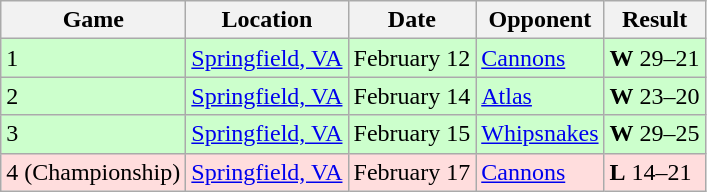<table class="wikitable">
<tr>
<th>Game</th>
<th>Location</th>
<th>Date</th>
<th>Opponent</th>
<th>Result</th>
</tr>
<tr bgcolor="#CCFFCC">
<td>1</td>
<td><a href='#'>Springfield, VA</a></td>
<td>February 12</td>
<td><a href='#'>Cannons</a></td>
<td><strong>W</strong> 29–21</td>
</tr>
<tr bgcolor="#CCFFCC">
<td>2</td>
<td><a href='#'>Springfield, VA</a></td>
<td>February 14</td>
<td><a href='#'>Atlas</a></td>
<td><strong>W</strong> 23–20</td>
</tr>
<tr bgcolor="#CCFFCC">
<td>3</td>
<td><a href='#'>Springfield, VA</a></td>
<td>February 15</td>
<td><a href='#'>Whipsnakes</a></td>
<td><strong>W</strong> 29–25</td>
</tr>
<tr bgcolor="#FFDDDD">
<td>4 (Championship)</td>
<td><a href='#'>Springfield, VA</a></td>
<td>February 17</td>
<td><a href='#'>Cannons</a></td>
<td><strong>L</strong> 14–21</td>
</tr>
</table>
